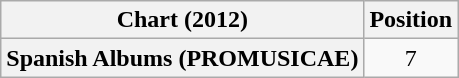<table class="wikitable plainrowheaders" style="text-align:center">
<tr>
<th scope="col">Chart (2012)</th>
<th scope="col">Position</th>
</tr>
<tr>
<th scope="row">Spanish Albums (PROMUSICAE)</th>
<td>7</td>
</tr>
</table>
